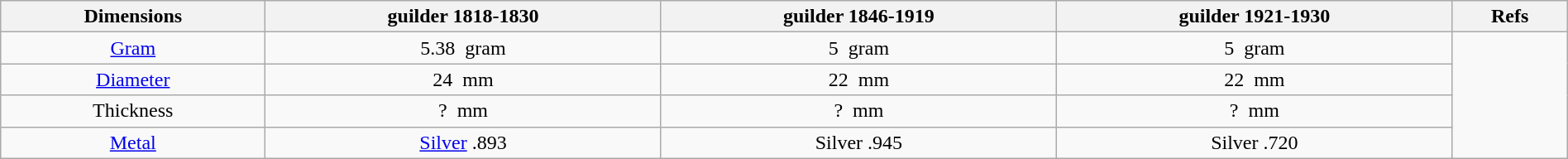<table class="wikitable" style="width:100%; text-align: center">
<tr>
<th>Dimensions</th>
<th> guilder 1818-1830</th>
<th> guilder 1846-1919</th>
<th> guilder 1921-1930</th>
<th>Refs</th>
</tr>
<tr>
<td><a href='#'>Gram</a></td>
<td>5.38  gram</td>
<td>5  gram</td>
<td>5  gram</td>
<td Rowspan="4"></td>
</tr>
<tr>
<td><a href='#'>Diameter</a></td>
<td>24  mm</td>
<td>22  mm</td>
<td>22  mm</td>
</tr>
<tr>
<td>Thickness</td>
<td>?  mm</td>
<td>?  mm</td>
<td>?  mm</td>
</tr>
<tr>
<td><a href='#'>Metal</a></td>
<td><a href='#'>Silver</a> .893</td>
<td>Silver .945</td>
<td>Silver .720</td>
</tr>
</table>
